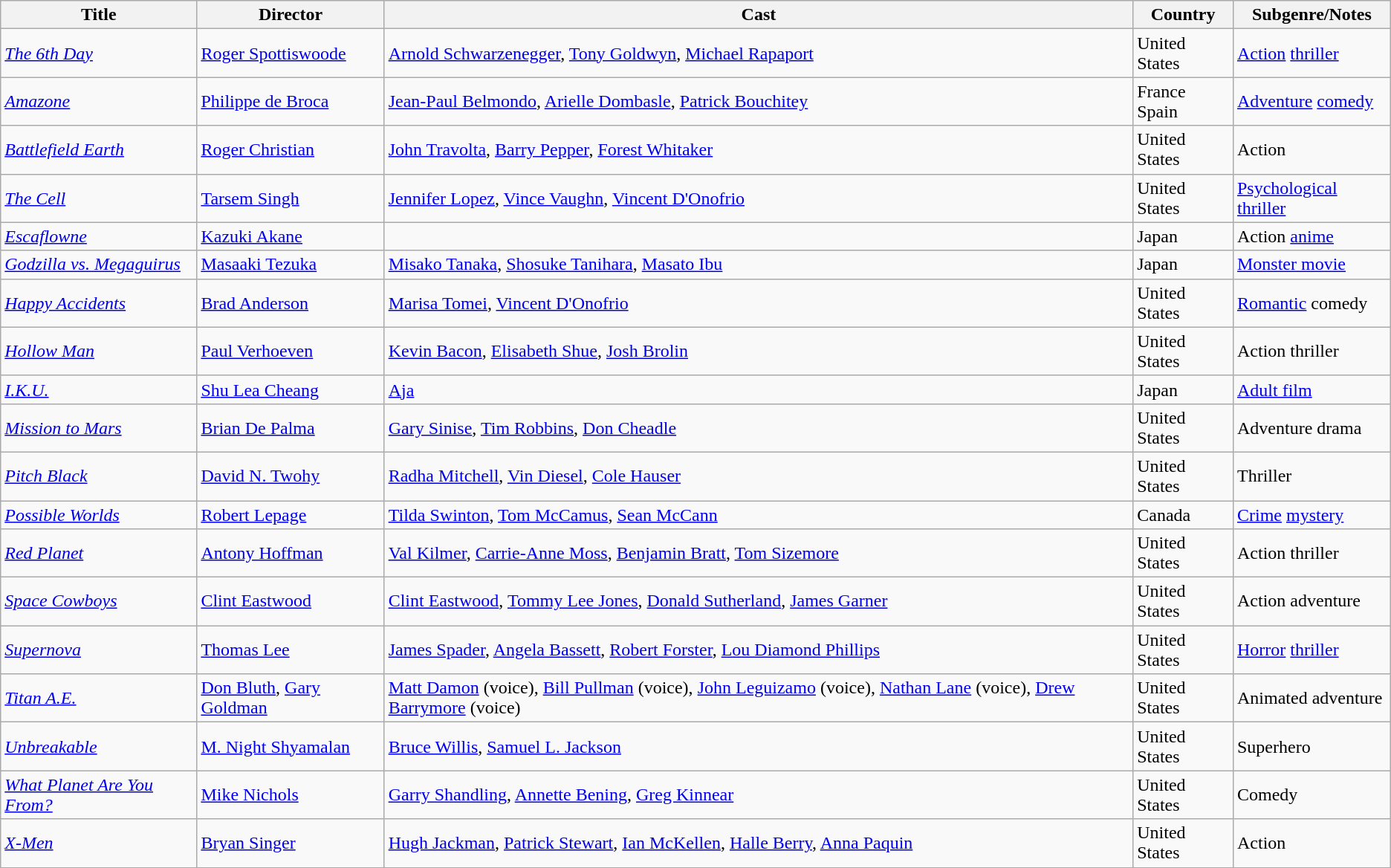<table class="wikitable sortable">
<tr>
<th>Title</th>
<th>Director</th>
<th>Cast</th>
<th>Country</th>
<th>Subgenre/Notes</th>
</tr>
<tr>
<td><em><a href='#'>The 6th Day</a></em></td>
<td><a href='#'>Roger Spottiswoode</a></td>
<td><a href='#'>Arnold Schwarzenegger</a>, <a href='#'>Tony Goldwyn</a>, <a href='#'>Michael Rapaport</a></td>
<td>United States</td>
<td><a href='#'>Action</a> <a href='#'>thriller</a></td>
</tr>
<tr>
<td><em><a href='#'>Amazone</a></em></td>
<td><a href='#'>Philippe de Broca</a></td>
<td><a href='#'>Jean-Paul Belmondo</a>, <a href='#'>Arielle Dombasle</a>, <a href='#'>Patrick Bouchitey</a></td>
<td>France<br>Spain</td>
<td><a href='#'>Adventure</a> <a href='#'>comedy</a></td>
</tr>
<tr>
<td><em><a href='#'>Battlefield Earth</a></em></td>
<td><a href='#'>Roger Christian</a></td>
<td><a href='#'>John Travolta</a>, <a href='#'>Barry Pepper</a>, <a href='#'>Forest Whitaker</a></td>
<td>United States</td>
<td>Action</td>
</tr>
<tr>
<td><em><a href='#'>The Cell</a></em></td>
<td><a href='#'>Tarsem Singh</a></td>
<td><a href='#'>Jennifer Lopez</a>, <a href='#'>Vince Vaughn</a>, <a href='#'>Vincent D'Onofrio</a></td>
<td>United States</td>
<td><a href='#'>Psychological thriller</a></td>
</tr>
<tr>
<td><em><a href='#'>Escaflowne</a></em></td>
<td><a href='#'>Kazuki Akane</a></td>
<td></td>
<td>Japan</td>
<td>Action <a href='#'>anime</a></td>
</tr>
<tr>
<td><em><a href='#'>Godzilla vs. Megaguirus</a></em></td>
<td><a href='#'>Masaaki Tezuka</a></td>
<td><a href='#'>Misako Tanaka</a>, <a href='#'>Shosuke Tanihara</a>, <a href='#'>Masato Ibu</a></td>
<td>Japan</td>
<td><a href='#'>Monster movie</a></td>
</tr>
<tr>
<td><em><a href='#'>Happy Accidents</a></em></td>
<td><a href='#'>Brad Anderson</a></td>
<td><a href='#'>Marisa Tomei</a>, <a href='#'>Vincent D'Onofrio</a></td>
<td>United States</td>
<td><a href='#'>Romantic</a> comedy</td>
</tr>
<tr>
<td><em><a href='#'>Hollow Man</a></em></td>
<td><a href='#'>Paul Verhoeven</a></td>
<td><a href='#'>Kevin Bacon</a>, <a href='#'>Elisabeth Shue</a>, <a href='#'>Josh Brolin</a></td>
<td>United States</td>
<td>Action thriller</td>
</tr>
<tr>
<td><em><a href='#'>I.K.U.</a></em></td>
<td><a href='#'>Shu Lea Cheang</a></td>
<td><a href='#'>Aja</a></td>
<td>Japan</td>
<td><a href='#'>Adult film</a></td>
</tr>
<tr>
<td><em><a href='#'>Mission to Mars</a></em></td>
<td><a href='#'>Brian De Palma</a></td>
<td><a href='#'>Gary Sinise</a>, <a href='#'>Tim Robbins</a>, <a href='#'>Don Cheadle</a></td>
<td>United States</td>
<td>Adventure drama</td>
</tr>
<tr>
<td><em><a href='#'>Pitch Black</a></em></td>
<td><a href='#'>David N. Twohy</a></td>
<td><a href='#'>Radha Mitchell</a>, <a href='#'>Vin Diesel</a>, <a href='#'>Cole Hauser</a></td>
<td>United States</td>
<td>Thriller</td>
</tr>
<tr>
<td><em><a href='#'>Possible Worlds</a></em></td>
<td><a href='#'>Robert Lepage</a></td>
<td><a href='#'>Tilda Swinton</a>, <a href='#'>Tom McCamus</a>, <a href='#'>Sean McCann</a></td>
<td>Canada</td>
<td><a href='#'>Crime</a> <a href='#'>mystery</a></td>
</tr>
<tr>
<td><em><a href='#'>Red Planet</a></em></td>
<td><a href='#'>Antony Hoffman</a></td>
<td><a href='#'>Val Kilmer</a>, <a href='#'>Carrie-Anne Moss</a>, <a href='#'>Benjamin Bratt</a>, <a href='#'>Tom Sizemore</a></td>
<td>United States</td>
<td>Action thriller</td>
</tr>
<tr>
<td><em><a href='#'>Space Cowboys</a></em></td>
<td><a href='#'>Clint Eastwood</a></td>
<td><a href='#'>Clint Eastwood</a>, <a href='#'>Tommy Lee Jones</a>, <a href='#'>Donald Sutherland</a>, <a href='#'>James Garner</a></td>
<td>United States</td>
<td>Action adventure</td>
</tr>
<tr>
<td><em><a href='#'>Supernova</a></em></td>
<td><a href='#'>Thomas Lee</a></td>
<td><a href='#'>James Spader</a>, <a href='#'>Angela Bassett</a>, <a href='#'>Robert Forster</a>, <a href='#'>Lou Diamond Phillips</a></td>
<td>United States</td>
<td><a href='#'>Horror</a> <a href='#'>thriller</a></td>
</tr>
<tr>
<td><em><a href='#'>Titan A.E.</a></em></td>
<td><a href='#'>Don Bluth</a>, <a href='#'>Gary Goldman</a></td>
<td><a href='#'>Matt Damon</a> (voice), <a href='#'>Bill Pullman</a> (voice), <a href='#'>John Leguizamo</a> (voice), <a href='#'>Nathan Lane</a> (voice), <a href='#'>Drew Barrymore</a> (voice)</td>
<td>United States</td>
<td>Animated adventure</td>
</tr>
<tr>
<td><em><a href='#'>Unbreakable</a></em></td>
<td><a href='#'>M. Night Shyamalan</a></td>
<td><a href='#'>Bruce Willis</a>, <a href='#'>Samuel L. Jackson</a></td>
<td>United States</td>
<td>Superhero</td>
</tr>
<tr>
<td><em><a href='#'>What Planet Are You From?</a></em></td>
<td><a href='#'>Mike Nichols</a></td>
<td><a href='#'>Garry Shandling</a>, <a href='#'>Annette Bening</a>, <a href='#'>Greg Kinnear</a></td>
<td>United States</td>
<td>Comedy</td>
</tr>
<tr>
<td><em><a href='#'>X-Men</a></em></td>
<td><a href='#'>Bryan Singer</a></td>
<td><a href='#'>Hugh Jackman</a>, <a href='#'>Patrick Stewart</a>, <a href='#'>Ian McKellen</a>, <a href='#'>Halle Berry</a>, <a href='#'>Anna Paquin</a></td>
<td>United States</td>
<td>Action</td>
</tr>
<tr>
</tr>
</table>
